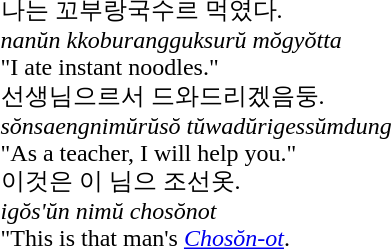<table>
<tr>
<td valign="top"><br>나는 꼬부랑국수르 먹였다.<br><em>nanŭn kkoburangguksurŭ mŏgyŏtta</em><br>"I ate instant noodles."<br>선생님으르서 드와드리겠음둥.<br><em>sŏnsaengnimŭrŭsŏ tŭwadŭrigessŭmdung</em><br>"As a teacher, I will help you."<br>이것은 이 님으 조선옷.<br><em>igŏs'ŭn nimŭ chosŏnot</em><br>"This is that man's <em><a href='#'>Chosŏn-ot</a></em>.</td>
</tr>
</table>
